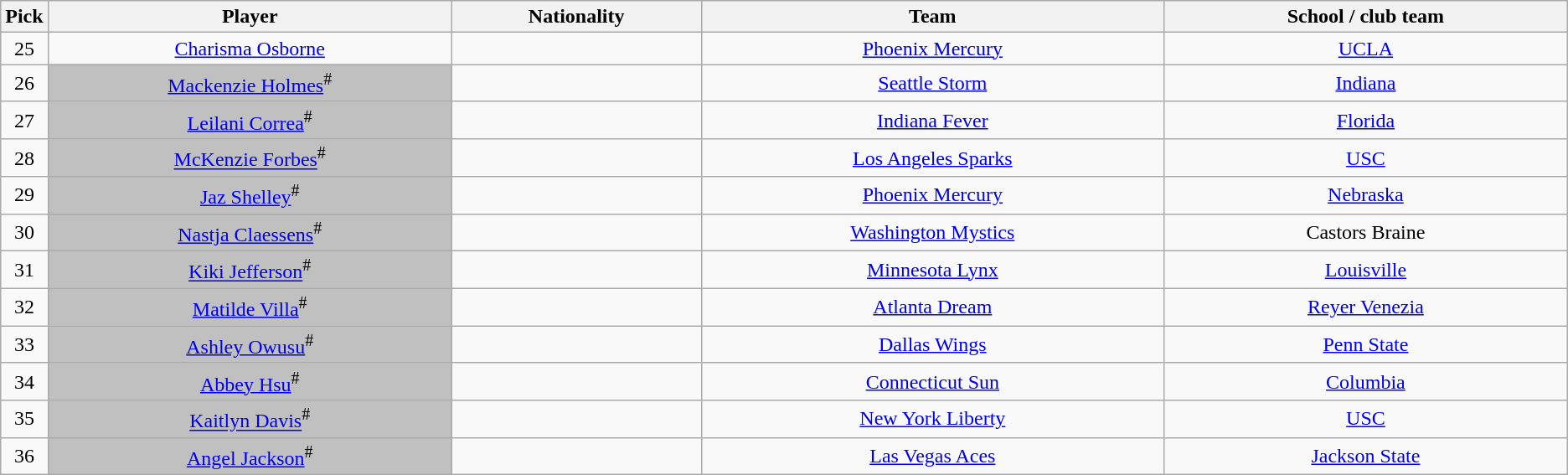<table class="wikitable" style="text-align: center;">
<tr>
<th width=30>Pick</th>
<th width=333>Player</th>
<th width=200>Nationality</th>
<th width=383>Team</th>
<th width=333>School / club team</th>
</tr>
<tr>
<td>25</td>
<td><a href='#'>Charisma Osborne</a></td>
<td></td>
<td><a href='#'>Phoenix Mercury</a></td>
<td><a href='#'>UCLA</a></td>
</tr>
<tr>
<td>26</td>
<td bgcolor="#C0C0C0"><a href='#'>Mackenzie Holmes</a><sup>#</sup></td>
<td></td>
<td><a href='#'>Seattle Storm</a></td>
<td><a href='#'>Indiana</a></td>
</tr>
<tr>
<td>27</td>
<td bgcolor="#C0C0C0"><a href='#'>Leilani Correa</a><sup>#</sup></td>
<td></td>
<td><a href='#'>Indiana Fever</a></td>
<td><a href='#'>Florida</a></td>
</tr>
<tr>
<td>28</td>
<td bgcolor="#C0C0C0"><a href='#'>McKenzie Forbes</a><sup>#</sup></td>
<td></td>
<td><a href='#'>Los Angeles Sparks</a></td>
<td><a href='#'>USC</a></td>
</tr>
<tr>
<td>29</td>
<td bgcolor="#C0C0C0"><a href='#'>Jaz Shelley</a><sup>#</sup></td>
<td></td>
<td><a href='#'>Phoenix Mercury</a> </td>
<td><a href='#'>Nebraska</a></td>
</tr>
<tr>
<td>30</td>
<td bgcolor="#C0C0C0"><a href='#'>Nastja Claessens</a><sup>#</sup></td>
<td></td>
<td><a href='#'>Washington Mystics</a></td>
<td>Castors Braine </td>
</tr>
<tr>
<td>31</td>
<td bgcolor="#C0C0C0"><a href='#'>Kiki Jefferson</a><sup>#</sup></td>
<td></td>
<td><a href='#'>Minnesota Lynx</a></td>
<td><a href='#'>Louisville</a></td>
</tr>
<tr>
<td>32</td>
<td bgcolor="#C0C0C0"><a href='#'>Matilde Villa</a><sup>#</sup></td>
<td></td>
<td><a href='#'>Atlanta Dream</a></td>
<td><a href='#'>Reyer Venezia</a> </td>
</tr>
<tr>
<td>33</td>
<td bgcolor="#C0C0C0"><a href='#'>Ashley Owusu</a><sup>#</sup></td>
<td></td>
<td><a href='#'>Dallas Wings</a></td>
<td><a href='#'>Penn State</a></td>
</tr>
<tr>
<td>34</td>
<td bgcolor="#C0C0C0"><a href='#'>Abbey Hsu</a><sup>#</sup></td>
<td></td>
<td><a href='#'>Connecticut Sun</a></td>
<td><a href='#'>Columbia</a></td>
</tr>
<tr>
<td>35</td>
<td bgcolor="#C0C0C0"><a href='#'>Kaitlyn Davis</a><sup>#</sup></td>
<td></td>
<td><a href='#'>New York Liberty</a></td>
<td><a href='#'>USC</a></td>
</tr>
<tr>
<td>36</td>
<td bgcolor="#C0C0C0"><a href='#'>Angel Jackson</a><sup>#</sup></td>
<td></td>
<td><a href='#'>Las Vegas Aces</a></td>
<td><a href='#'>Jackson State</a></td>
</tr>
</table>
